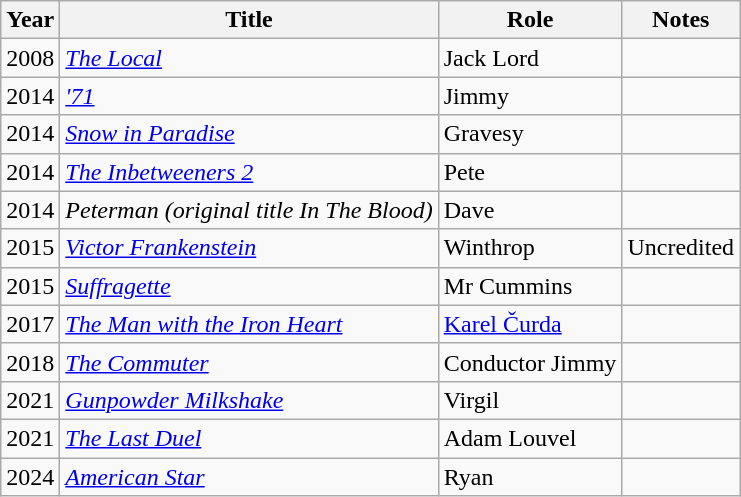<table class="wikitable sortable">
<tr>
<th>Year</th>
<th>Title</th>
<th>Role</th>
<th>Notes</th>
</tr>
<tr>
<td>2008</td>
<td><em><a href='#'>The Local</a></em></td>
<td>Jack Lord</td>
<td></td>
</tr>
<tr>
<td>2014</td>
<td><em><a href='#'>'71</a></em></td>
<td>Jimmy</td>
<td></td>
</tr>
<tr>
<td>2014</td>
<td><em><a href='#'>Snow in Paradise</a></em></td>
<td>Gravesy</td>
<td></td>
</tr>
<tr>
<td>2014</td>
<td><em><a href='#'>The Inbetweeners 2</a></em></td>
<td>Pete</td>
<td></td>
</tr>
<tr>
<td>2014</td>
<td><em>Peterman (original title In The Blood)</em></td>
<td>Dave</td>
<td></td>
</tr>
<tr>
<td>2015</td>
<td><em><a href='#'>Victor Frankenstein</a></em></td>
<td>Winthrop</td>
<td>Uncredited</td>
</tr>
<tr>
<td>2015</td>
<td><em><a href='#'>Suffragette</a></em></td>
<td>Mr Cummins</td>
<td></td>
</tr>
<tr>
<td>2017</td>
<td><em><a href='#'>The Man with the Iron Heart</a></em></td>
<td><a href='#'>Karel Čurda</a></td>
<td></td>
</tr>
<tr>
<td>2018</td>
<td><em><a href='#'>The Commuter</a></em></td>
<td>Conductor Jimmy</td>
<td></td>
</tr>
<tr>
<td>2021</td>
<td><em><a href='#'>Gunpowder Milkshake</a></em></td>
<td>Virgil</td>
<td></td>
</tr>
<tr>
<td>2021</td>
<td><em><a href='#'>The Last Duel</a></em></td>
<td>Adam Louvel</td>
<td></td>
</tr>
<tr>
<td>2024</td>
<td><em><a href='#'>American Star</a></em></td>
<td>Ryan</td>
<td></td>
</tr>
</table>
